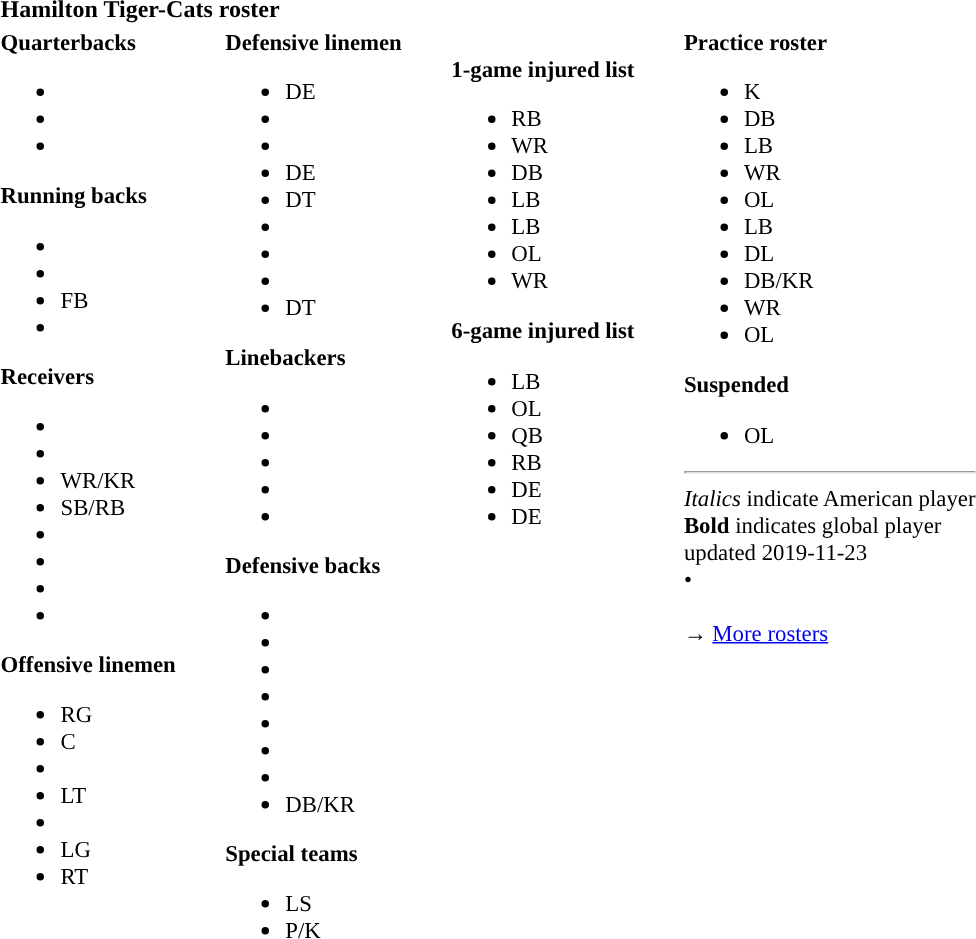<table class="toccolours" style="text-align: left;">
<tr>
<th colspan="7">Hamilton Tiger-Cats roster</th>
</tr>
<tr>
<td style="font-size: 95%;vertical-align:top;"><strong>Quarterbacks</strong><br><ul><li></li><li></li><li></li></ul><strong>Running backs</strong><ul><li></li><li></li><li> FB</li><li></li></ul><strong>Receivers</strong><ul><li></li><li></li><li> WR/KR</li><li> SB/RB</li><li></li><li></li><li></li><li></li></ul><strong>Offensive linemen</strong><ul><li> RG</li><li> C</li><li></li><li> LT</li><li></li><li> LG</li><li> RT</li></ul></td>
<td style="width: 25px;"></td>
<td style="font-size: 95%;vertical-align:top;"><strong>Defensive linemen</strong><br><ul><li> DE</li><li></li><li></li><li> DE</li><li> DT</li><li></li><li></li><li></li><li> DT</li></ul><strong>Linebackers</strong><ul><li></li><li></li><li></li><li></li><li></li></ul><strong>Defensive backs</strong><ul><li></li><li></li><li></li><li></li><li></li><li></li><li></li><li> DB/KR</li></ul><strong>Special teams</strong><ul><li> LS</li><li> P/K</li></ul></td>
<td style="width: 25px;"></td>
<td style="font-size: 95%;vertical-align:top;"><br><strong>1-game injured list</strong><ul><li> RB</li><li> WR</li><li> DB</li><li> LB</li><li> LB</li><li> OL</li><li> WR</li></ul><strong>6-game injured list</strong><ul><li> LB</li><li> OL</li><li> QB</li><li> RB</li><li> DE</li><li> DE</li></ul></td>
<td style="width: 25px;"></td>
<td style="font-size: 95%;vertical-align:top;"><strong>Practice roster</strong><br><ul><li> K</li><li> DB</li><li> LB</li><li> WR</li><li> OL</li><li> LB</li><li> DL</li><li> DB/KR</li><li> WR</li><li> OL</li></ul><strong>Suspended</strong><ul><li> OL</li></ul><hr>
<em>Italics</em> indicate American player<br>
<strong>Bold</strong> indicates global player<br>
<span></span> updated 2019-11-23<br>
<span></span> • <span></span><br>
<br>→ <a href='#'>More rosters</a></td>
</tr>
<tr>
</tr>
</table>
